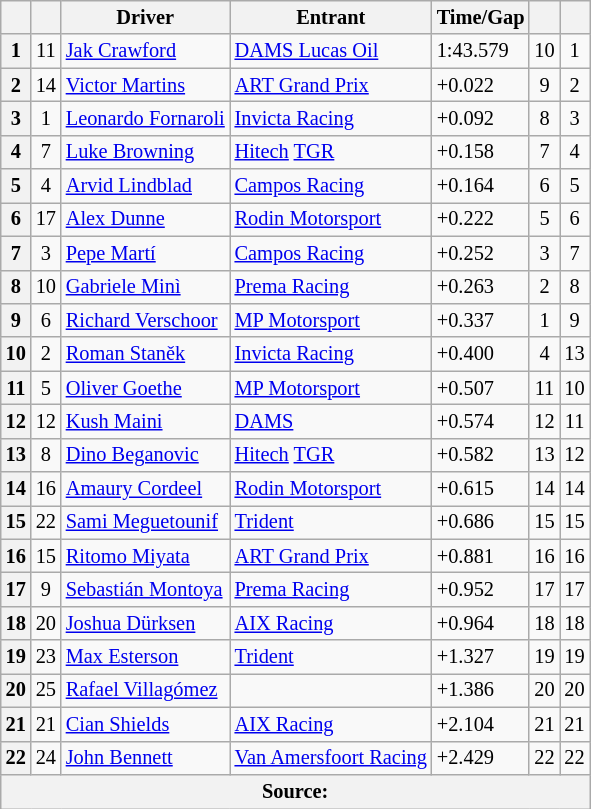<table class="wikitable" style="font-size:85%">
<tr>
<th scope="col"></th>
<th scope="col"></th>
<th scope="col">Driver</th>
<th scope="col">Entrant</th>
<th scope="col">Time/Gap</th>
<th scope="col"></th>
<th scope="col"></th>
</tr>
<tr>
<th>1</th>
<td align="center">11</td>
<td> <a href='#'>Jak Crawford</a></td>
<td><a href='#'>DAMS Lucas Oil</a></td>
<td>1:43.579</td>
<td align="center">10</td>
<td align="center">1</td>
</tr>
<tr>
<th>2</th>
<td align="center">14</td>
<td> <a href='#'>Victor Martins</a></td>
<td><a href='#'>ART Grand Prix</a></td>
<td>+0.022</td>
<td align="center">9</td>
<td align="center">2</td>
</tr>
<tr>
<th>3</th>
<td align="center">1</td>
<td nowrap=""> <a href='#'>Leonardo Fornaroli</a></td>
<td><a href='#'>Invicta Racing</a></td>
<td>+0.092</td>
<td align="center">8</td>
<td align="center">3</td>
</tr>
<tr>
<th>4</th>
<td align="center">7</td>
<td> <a href='#'>Luke Browning</a></td>
<td><a href='#'>Hitech</a> <a href='#'>TGR</a></td>
<td>+0.158</td>
<td align="center">7</td>
<td align="center">4</td>
</tr>
<tr>
<th>5</th>
<td align="center">4</td>
<td> <a href='#'>Arvid Lindblad</a></td>
<td><a href='#'>Campos Racing</a></td>
<td>+0.164</td>
<td align="center">6</td>
<td align="center">5</td>
</tr>
<tr>
<th>6</th>
<td align="center">17</td>
<td> <a href='#'>Alex Dunne</a></td>
<td><a href='#'>Rodin Motorsport</a></td>
<td>+0.222</td>
<td align="center">5</td>
<td align="center">6</td>
</tr>
<tr>
<th>7</th>
<td align="center">3</td>
<td> <a href='#'>Pepe Martí</a></td>
<td><a href='#'>Campos Racing</a></td>
<td>+0.252</td>
<td align="center">3</td>
<td align="center">7</td>
</tr>
<tr>
<th>8</th>
<td align="center">10</td>
<td> <a href='#'>Gabriele Minì</a></td>
<td><a href='#'>Prema Racing</a></td>
<td>+0.263</td>
<td align="center">2</td>
<td align="center">8</td>
</tr>
<tr>
<th>9</th>
<td align="center">6</td>
<td> <a href='#'>Richard Verschoor</a></td>
<td><a href='#'>MP Motorsport</a></td>
<td>+0.337</td>
<td align="center">1</td>
<td align="center">9</td>
</tr>
<tr>
<th>10</th>
<td align="center">2</td>
<td> <a href='#'>Roman Staněk</a></td>
<td><a href='#'>Invicta Racing</a></td>
<td>+0.400</td>
<td align="center">4</td>
<td align="center">13</td>
</tr>
<tr>
<th>11</th>
<td align="center">5</td>
<td> <a href='#'>Oliver Goethe</a></td>
<td><a href='#'>MP Motorsport</a></td>
<td>+0.507</td>
<td align="center">11</td>
<td align="center">10</td>
</tr>
<tr>
<th>12</th>
<td align="center">12</td>
<td> <a href='#'>Kush Maini</a></td>
<td><a href='#'>DAMS</a></td>
<td>+0.574</td>
<td align="center">12</td>
<td align="center">11</td>
</tr>
<tr>
<th>13</th>
<td align="center">8</td>
<td> <a href='#'>Dino Beganovic</a></td>
<td><a href='#'>Hitech</a> <a href='#'>TGR</a></td>
<td>+0.582</td>
<td align="center">13</td>
<td align="center">12</td>
</tr>
<tr>
<th>14</th>
<td align="center">16</td>
<td> <a href='#'>Amaury Cordeel</a></td>
<td><a href='#'>Rodin Motorsport</a></td>
<td>+0.615</td>
<td align="center">14</td>
<td align="center">14</td>
</tr>
<tr>
<th>15</th>
<td align="center">22</td>
<td> <a href='#'>Sami Meguetounif</a></td>
<td><a href='#'>Trident</a></td>
<td>+0.686</td>
<td align="center">15</td>
<td align="center">15</td>
</tr>
<tr>
<th>16</th>
<td align="center">15</td>
<td> <a href='#'>Ritomo Miyata</a></td>
<td><a href='#'>ART Grand Prix</a></td>
<td>+0.881</td>
<td align="center">16</td>
<td align="center">16</td>
</tr>
<tr>
<th>17</th>
<td align="center">9</td>
<td> <a href='#'>Sebastián Montoya</a></td>
<td><a href='#'>Prema Racing</a></td>
<td>+0.952</td>
<td align="center">17</td>
<td align="center">17</td>
</tr>
<tr>
<th>18</th>
<td align="center">20</td>
<td> <a href='#'>Joshua Dürksen</a></td>
<td><a href='#'>AIX Racing</a></td>
<td>+0.964</td>
<td align="center">18</td>
<td align="center">18</td>
</tr>
<tr>
<th>19</th>
<td align="center">23</td>
<td> <a href='#'>Max Esterson</a></td>
<td><a href='#'>Trident</a></td>
<td>+1.327</td>
<td align="center">19</td>
<td align="center">19</td>
</tr>
<tr>
<th>20</th>
<td align="center">25</td>
<td> <a href='#'>Rafael Villagómez</a></td>
<td></td>
<td>+1.386</td>
<td align="center">20</td>
<td align="center">20</td>
</tr>
<tr>
<th>21</th>
<td align="center">21</td>
<td> <a href='#'>Cian Shields</a></td>
<td><a href='#'>AIX Racing</a></td>
<td>+2.104</td>
<td align="center">21</td>
<td align="center">21</td>
</tr>
<tr>
<th>22</th>
<td align="center">24</td>
<td> <a href='#'>John Bennett</a></td>
<td><a href='#'>Van Amersfoort Racing</a></td>
<td>+2.429</td>
<td align="center">22</td>
<td align="center">22</td>
</tr>
<tr>
<th colspan="7">Source:</th>
</tr>
</table>
